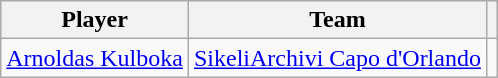<table class="wikitable">
<tr>
<th>Player</th>
<th>Team</th>
<th></th>
</tr>
<tr>
<td> <a href='#'>Arnoldas Kulboka</a></td>
<td> <a href='#'>SikeliArchivi Capo d'Orlando</a></td>
<td></td>
</tr>
</table>
